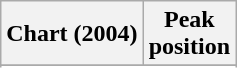<table class="wikitable sortable plainrowheaders" style="text-align:center">
<tr>
<th>Chart (2004)</th>
<th>Peak<br>position</th>
</tr>
<tr>
</tr>
<tr>
</tr>
<tr>
</tr>
<tr>
</tr>
<tr>
</tr>
</table>
